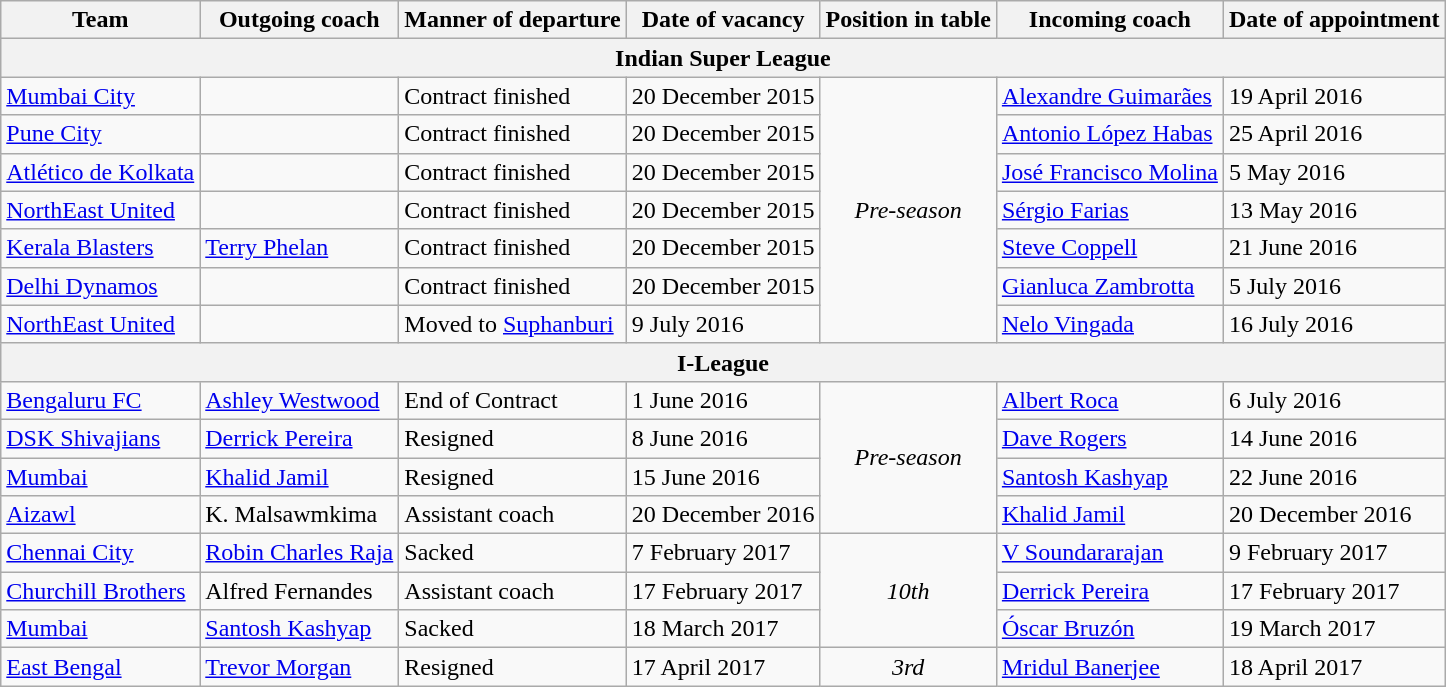<table class="wikitable sortable">
<tr>
<th>Team</th>
<th>Outgoing coach</th>
<th>Manner of departure</th>
<th>Date of vacancy</th>
<th>Position in table</th>
<th>Incoming coach</th>
<th>Date of appointment</th>
</tr>
<tr>
<th colspan=7>Indian Super League</th>
</tr>
<tr>
<td><a href='#'>Mumbai City</a></td>
<td></td>
<td>Contract finished</td>
<td>20 December 2015</td>
<td rowspan="7" align="center"><em>Pre-season</em></td>
<td> <a href='#'>Alexandre Guimarães</a></td>
<td>19 April 2016</td>
</tr>
<tr>
<td><a href='#'>Pune City</a></td>
<td></td>
<td>Contract finished</td>
<td>20 December 2015</td>
<td> <a href='#'>Antonio López Habas</a></td>
<td>25 April 2016</td>
</tr>
<tr>
<td><a href='#'>Atlético de Kolkata</a></td>
<td></td>
<td>Contract finished</td>
<td>20 December 2015</td>
<td> <a href='#'>José Francisco Molina</a></td>
<td>5 May 2016</td>
</tr>
<tr>
<td><a href='#'>NorthEast United</a></td>
<td></td>
<td>Contract finished</td>
<td>20 December 2015</td>
<td> <a href='#'>Sérgio Farias</a></td>
<td>13 May 2016</td>
</tr>
<tr>
<td><a href='#'>Kerala Blasters</a></td>
<td> <a href='#'>Terry Phelan</a></td>
<td>Contract finished</td>
<td>20 December 2015</td>
<td> <a href='#'>Steve Coppell</a></td>
<td>21 June 2016</td>
</tr>
<tr>
<td><a href='#'>Delhi Dynamos</a></td>
<td></td>
<td>Contract finished</td>
<td>20 December 2015</td>
<td> <a href='#'>Gianluca Zambrotta</a></td>
<td>5 July 2016</td>
</tr>
<tr>
<td><a href='#'>NorthEast United</a></td>
<td></td>
<td>Moved to <a href='#'>Suphanburi</a></td>
<td>9 July 2016</td>
<td> <a href='#'>Nelo Vingada</a></td>
<td>16 July 2016</td>
</tr>
<tr>
<th colspan=7>I-League</th>
</tr>
<tr>
<td><a href='#'>Bengaluru FC</a></td>
<td> <a href='#'>Ashley Westwood</a></td>
<td>End of Contract</td>
<td>1 June 2016</td>
<td rowspan="4" align="center"><em>Pre-season</em></td>
<td> <a href='#'>Albert Roca</a></td>
<td>6 July 2016</td>
</tr>
<tr>
<td><a href='#'>DSK Shivajians</a></td>
<td> <a href='#'>Derrick Pereira</a></td>
<td>Resigned</td>
<td>8 June 2016</td>
<td> <a href='#'>Dave Rogers</a></td>
<td>14 June 2016</td>
</tr>
<tr>
<td><a href='#'>Mumbai</a></td>
<td> <a href='#'>Khalid Jamil</a></td>
<td>Resigned</td>
<td>15 June 2016</td>
<td> <a href='#'>Santosh Kashyap</a></td>
<td>22 June 2016</td>
</tr>
<tr>
<td><a href='#'>Aizawl</a></td>
<td> K. Malsawmkima</td>
<td>Assistant coach</td>
<td>20 December 2016</td>
<td> <a href='#'>Khalid Jamil</a></td>
<td>20 December 2016</td>
</tr>
<tr>
<td><a href='#'>Chennai City</a></td>
<td> <a href='#'>Robin Charles Raja</a></td>
<td>Sacked</td>
<td>7 February 2017</td>
<td align=center rowspan=3><em>10th</em></td>
<td> <a href='#'>V Soundararajan</a></td>
<td>9 February 2017</td>
</tr>
<tr>
<td><a href='#'>Churchill Brothers</a></td>
<td> Alfred Fernandes</td>
<td>Assistant coach</td>
<td>17 February 2017</td>
<td> <a href='#'>Derrick Pereira</a></td>
<td>17 February 2017</td>
</tr>
<tr>
<td><a href='#'>Mumbai</a></td>
<td> <a href='#'>Santosh Kashyap</a></td>
<td>Sacked</td>
<td>18 March 2017</td>
<td> <a href='#'>Óscar Bruzón</a></td>
<td>19 March 2017</td>
</tr>
<tr>
<td><a href='#'>East Bengal</a></td>
<td> <a href='#'>Trevor Morgan</a></td>
<td>Resigned</td>
<td>17 April 2017</td>
<td align=center rowspan=1><em>3rd</em></td>
<td> <a href='#'>Mridul Banerjee</a></td>
<td>18 April 2017</td>
</tr>
</table>
